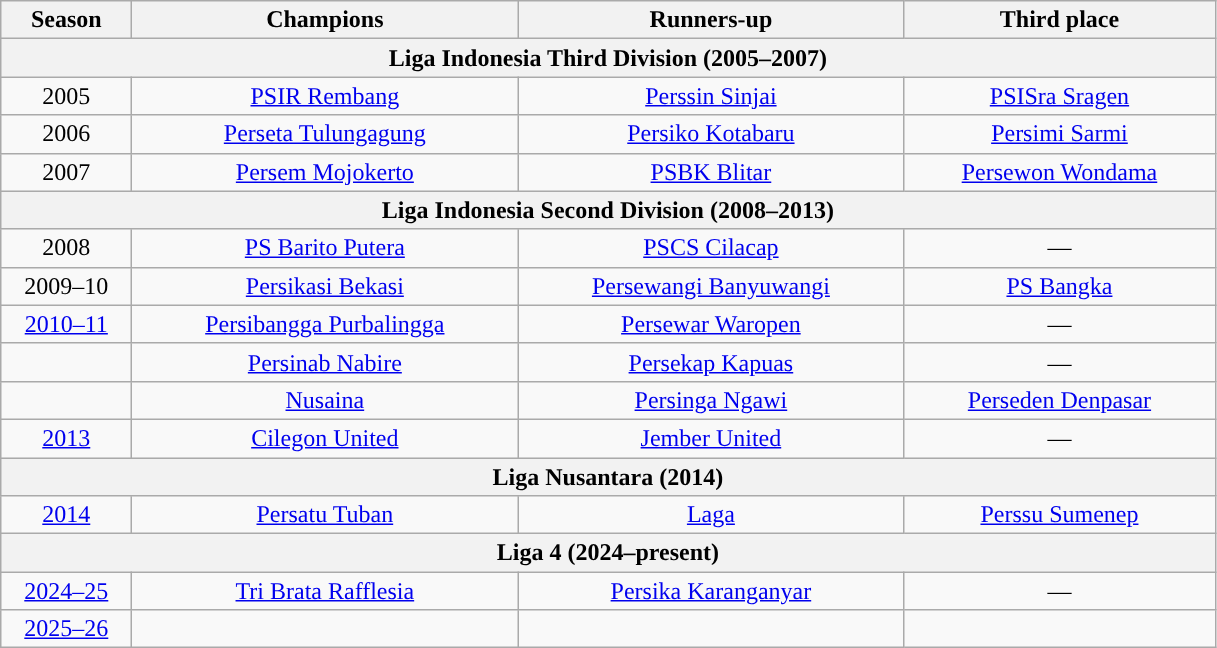<table class="wikitable" style="text-align: center; white-space: nowrap;">
<tr>
<th width="80">Season</th>
<th width="250">Champions</th>
<th width="250">Runners-up</th>
<th width="200">Third place</th>
</tr>
<tr>
<th colspan="4">Liga Indonesia Third Division (2005–2007)</th>
</tr>
<tr>
<td>2005</td>
<td><a href='#'>PSIR Rembang</a></td>
<td><a href='#'>Perssin Sinjai</a></td>
<td><a href='#'>PSISra Sragen</a></td>
</tr>
<tr>
<td>2006</td>
<td><a href='#'>Perseta Tulungagung</a></td>
<td><a href='#'>Persiko Kotabaru</a></td>
<td><a href='#'>Persimi Sarmi</a></td>
</tr>
<tr>
<td>2007</td>
<td><a href='#'>Persem Mojokerto</a></td>
<td><a href='#'>PSBK Blitar</a></td>
<td><a href='#'>Persewon Wondama</a></td>
</tr>
<tr>
<th colspan="4">Liga Indonesia Second Division (2008–2013)</th>
</tr>
<tr>
<td>2008</td>
<td><a href='#'>PS Barito Putera</a></td>
<td><a href='#'>PSCS Cilacap</a></td>
<td>—</td>
</tr>
<tr>
<td>2009–10</td>
<td><a href='#'>Persikasi Bekasi</a></td>
<td><a href='#'>Persewangi Banyuwangi</a></td>
<td><a href='#'>PS Bangka</a></td>
</tr>
<tr>
<td><a href='#'>2010–11</a></td>
<td><a href='#'>Persibangga Purbalingga</a></td>
<td><a href='#'>Persewar Waropen</a></td>
<td>—</td>
</tr>
<tr>
<td></td>
<td><a href='#'>Persinab Nabire</a></td>
<td><a href='#'>Persekap Kapuas</a></td>
<td>—</td>
</tr>
<tr>
<td></td>
<td><a href='#'>Nusaina</a></td>
<td><a href='#'>Persinga Ngawi</a></td>
<td><a href='#'>Perseden Denpasar</a></td>
</tr>
<tr>
<td><a href='#'>2013</a></td>
<td><a href='#'>Cilegon United</a></td>
<td><a href='#'>Jember United</a></td>
<td>—</td>
</tr>
<tr>
<th colspan="4">Liga Nusantara (2014)</th>
</tr>
<tr>
<td><a href='#'>2014</a></td>
<td><a href='#'>Persatu Tuban</a></td>
<td><a href='#'>Laga</a></td>
<td><a href='#'>Perssu Sumenep</a></td>
</tr>
<tr>
<th colspan="4">Liga 4 (2024–present)</th>
</tr>
<tr>
<td><a href='#'>2024–25</a></td>
<td><a href='#'>Tri Brata Rafflesia</a></td>
<td><a href='#'>Persika Karanganyar</a></td>
<td>—</td>
</tr>
<tr>
<td><a href='#'>2025–26</a></td>
<td></td>
<td></td>
<td></td>
</tr>
</table>
